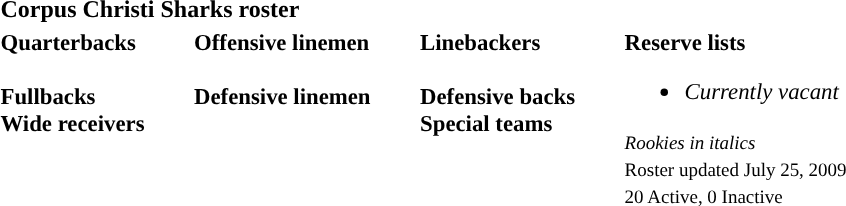<table class="toccolours" style="text-align: left;">
<tr>
<th colspan="7"><strong>Corpus Christi Sharks roster</strong></th>
</tr>
<tr>
<td style="font-size: 95%;vertical-align:top;"><strong>Quarterbacks</strong><br>
<br><strong>Fullbacks</strong>
<br><strong>Wide receivers</strong>




</td>
<td style="width: 25px;"></td>
<td style="font-size: 95%;vertical-align:top;"><strong>Offensive linemen</strong><br>


<br><strong>Defensive linemen</strong>


</td>
<td style="width: 25px;"></td>
<td style="font-size: 95%;vertical-align:top;"><strong>Linebackers</strong><br>

<br><strong>Defensive backs</strong>



<br><strong>Special teams</strong>
</td>
<td style="width: 25px;"></td>
<td style="font-size: 95%;vertical-align:top;"><strong>Reserve lists</strong><br><ul><li><em>Currently vacant</em></li></ul><small><em>Rookies in italics</em></small><br>
<small>Roster updated July 25, 2009</small><br>
<small>20 Active, 0 Inactive</small></td>
</tr>
<tr>
</tr>
</table>
